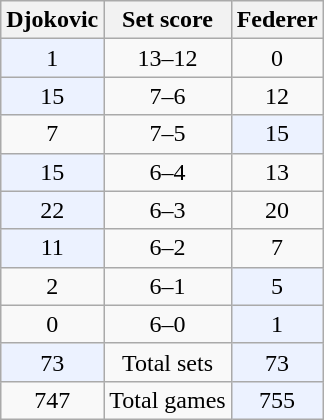<table class=wikitable style="vertical-align:top; text-align:center;">
<tr>
<th>Djokovic</th>
<th>Set score</th>
<th>Federer</th>
</tr>
<tr>
<td bgcolor=#ECF2FF>1</td>
<td>13–12</td>
<td>0</td>
</tr>
<tr>
<td bgcolor=#ECF2FF>15</td>
<td>7–6</td>
<td>12</td>
</tr>
<tr>
<td>7</td>
<td>7–5</td>
<td bgcolor=#ECF2FF>15</td>
</tr>
<tr>
<td bgcolor=#ECF2FF>15</td>
<td>6–4</td>
<td>13</td>
</tr>
<tr>
<td bgcolor=#ECF2FF>22</td>
<td>6–3</td>
<td>20</td>
</tr>
<tr>
<td bgcolor=#ECF2FF>11</td>
<td>6–2</td>
<td>7</td>
</tr>
<tr>
<td>2</td>
<td>6–1</td>
<td bgcolor=#ECF2FF>5</td>
</tr>
<tr>
<td>0</td>
<td>6–0</td>
<td bgcolor=#ECF2FF>1</td>
</tr>
<tr>
<td bgcolor=#ECF2FF>73</td>
<td>Total sets</td>
<td bgcolor=#ECF2FF>73</td>
</tr>
<tr>
<td>747</td>
<td>Total games</td>
<td bgcolor=#ECF2FF>755</td>
</tr>
</table>
